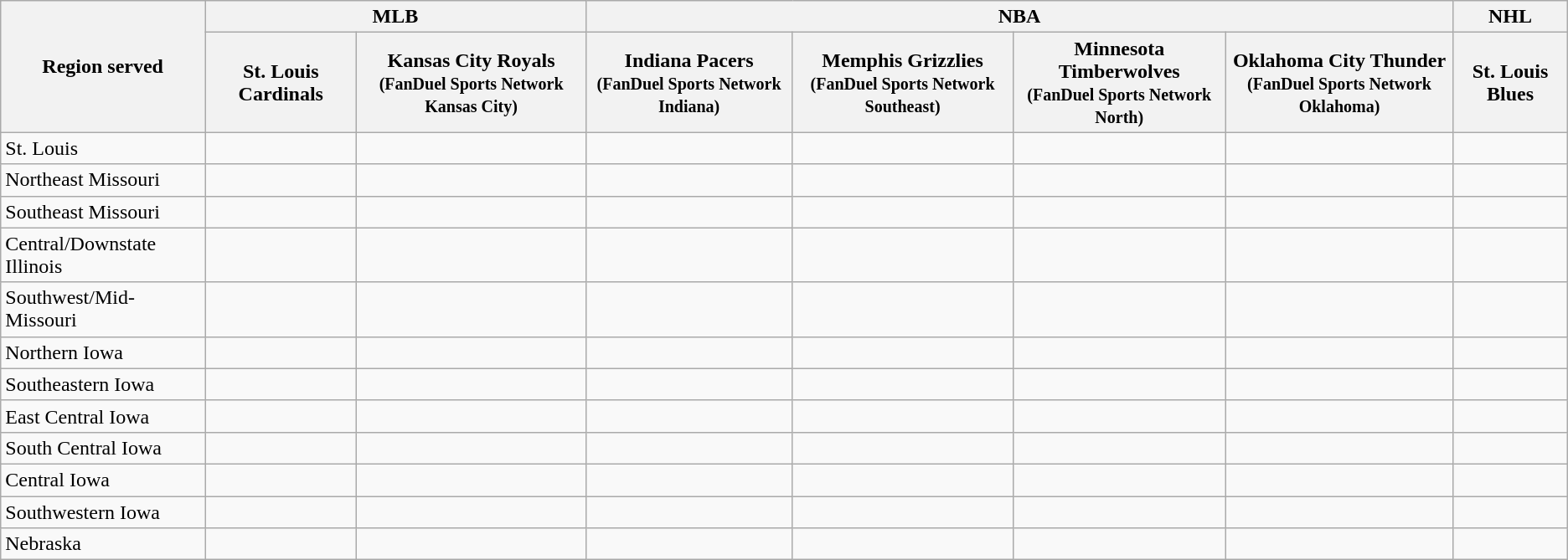<table class="wikitable">
<tr>
<th rowspan="2">Region served</th>
<th colspan="2">MLB</th>
<th colspan="4">NBA</th>
<th>NHL</th>
</tr>
<tr>
<th>St. Louis Cardinals</th>
<th>Kansas City Royals<br><small>(FanDuel Sports Network Kansas City)</small></th>
<th>Indiana Pacers<br><small>(FanDuel Sports Network Indiana)</small></th>
<th>Memphis Grizzlies<br><small>(FanDuel Sports Network Southeast)</small></th>
<th>Minnesota Timberwolves<br><small>(FanDuel Sports Network North)</small></th>
<th>Oklahoma City Thunder<br><small>(FanDuel Sports Network Oklahoma)</small></th>
<th>St. Louis Blues</th>
</tr>
<tr>
<td>St. Louis</td>
<td></td>
<td></td>
<td></td>
<td></td>
<td></td>
<td></td>
<td></td>
</tr>
<tr>
<td>Northeast Missouri</td>
<td></td>
<td></td>
<td></td>
<td></td>
<td></td>
<td></td>
<td></td>
</tr>
<tr>
<td>Southeast Missouri</td>
<td></td>
<td></td>
<td></td>
<td></td>
<td></td>
<td></td>
<td></td>
</tr>
<tr>
<td>Central/Downstate Illinois</td>
<td></td>
<td></td>
<td></td>
<td></td>
<td></td>
<td></td>
<td></td>
</tr>
<tr>
<td>Southwest/Mid-Missouri</td>
<td></td>
<td></td>
<td></td>
<td></td>
<td></td>
<td></td>
<td></td>
</tr>
<tr>
<td>Northern Iowa</td>
<td></td>
<td></td>
<td></td>
<td></td>
<td></td>
<td></td>
<td></td>
</tr>
<tr>
<td>Southeastern Iowa</td>
<td></td>
<td></td>
<td></td>
<td></td>
<td></td>
<td></td>
<td></td>
</tr>
<tr>
<td>East Central Iowa</td>
<td></td>
<td></td>
<td></td>
<td></td>
<td></td>
<td></td>
<td></td>
</tr>
<tr>
<td>South Central Iowa</td>
<td></td>
<td></td>
<td></td>
<td></td>
<td></td>
<td></td>
<td></td>
</tr>
<tr>
<td>Central Iowa</td>
<td></td>
<td></td>
<td></td>
<td></td>
<td></td>
<td></td>
<td></td>
</tr>
<tr>
<td>Southwestern Iowa</td>
<td></td>
<td></td>
<td></td>
<td></td>
<td></td>
<td></td>
<td></td>
</tr>
<tr>
<td>Nebraska</td>
<td></td>
<td></td>
<td></td>
<td></td>
<td></td>
<td></td>
<td></td>
</tr>
</table>
